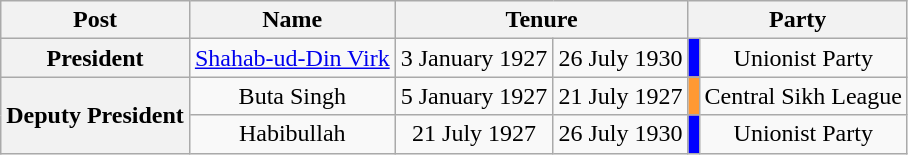<table class="wikitable" style="text-align:center">
<tr>
<th>Post</th>
<th>Name</th>
<th colspan=2>Tenure</th>
<th colspan=2>Party</th>
</tr>
<tr>
<th>President</th>
<td><a href='#'>Shahab-ud-Din Virk</a></td>
<td>3 January 1927</td>
<td>26 July 1930</td>
<td bgcolor=blue></td>
<td>Unionist Party</td>
</tr>
<tr>
<th rowspan=2>Deputy President</th>
<td>Buta Singh</td>
<td>5 January 1927</td>
<td>21 July 1927</td>
<td bgcolor=#FF9933></td>
<td>Central Sikh League</td>
</tr>
<tr>
<td>Habibullah</td>
<td>21 July 1927</td>
<td>26 July 1930</td>
<td bgcolor=blue></td>
<td>Unionist Party</td>
</tr>
</table>
